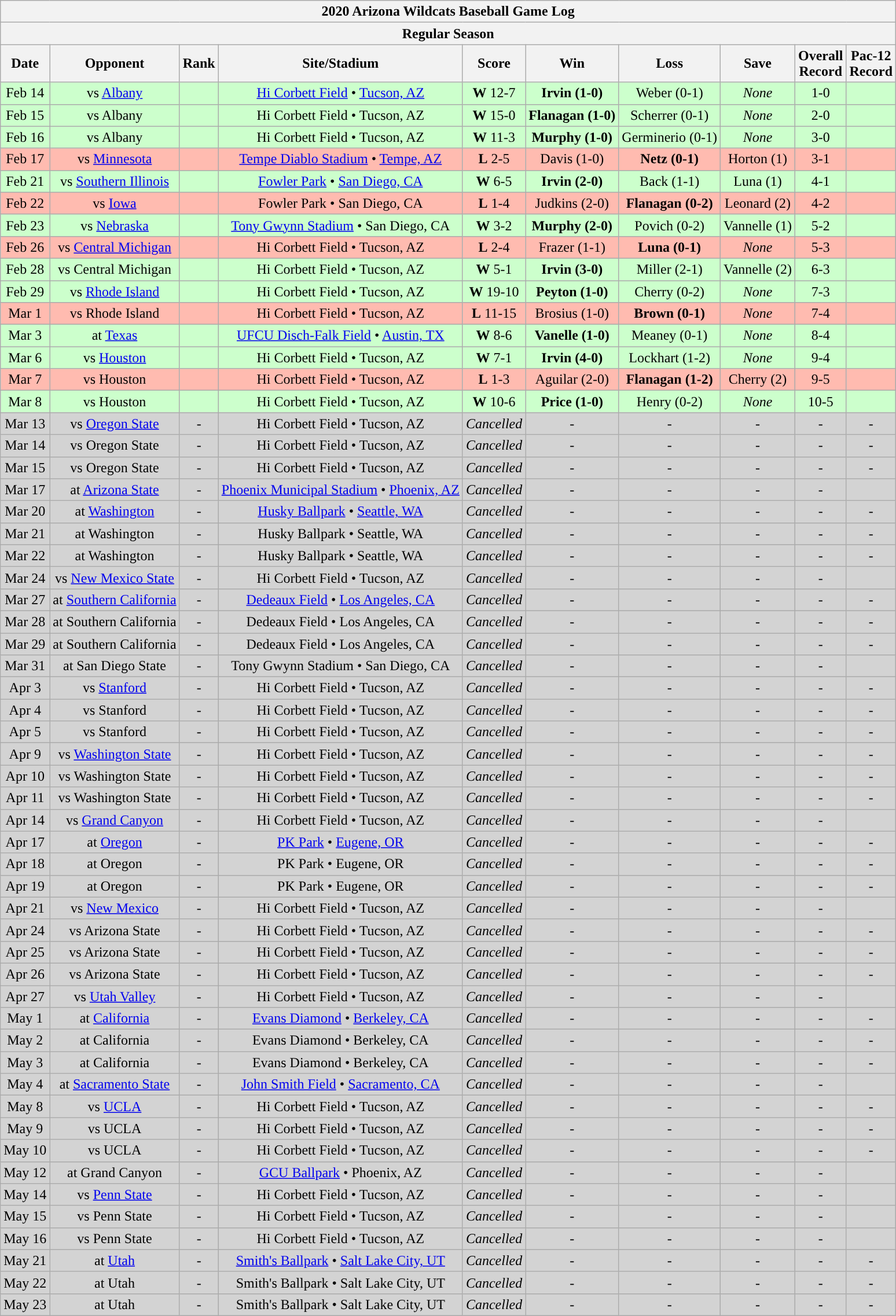<table class="wikitable">
<tr>
<th colspan="10">2020 Arizona Wildcats Baseball Game Log</th>
</tr>
<tr>
<th colspan="10">Regular Season</th>
</tr>
<tr>
<th>Date</th>
<th>Opponent</th>
<th>Rank</th>
<th>Site/Stadium</th>
<th>Score</th>
<th>Win</th>
<th>Loss</th>
<th>Save</th>
<th>Overall<br>Record</th>
<th>Pac-12<br>Record</th>
</tr>
<tr align="center" bgcolor=ccffcc>
<td>Feb 14</td>
<td>vs <a href='#'>Albany</a></td>
<td></td>
<td><a href='#'>Hi Corbett Field</a> • <a href='#'>Tucson, AZ</a></td>
<td><strong>W</strong> 12-7</td>
<td><strong>Irvin (1-0)</strong></td>
<td>Weber (0-1)</td>
<td><em>None</em></td>
<td>1-0</td>
<td></td>
</tr>
<tr align="center" bgcolor=ccffcc>
<td>Feb 15</td>
<td>vs Albany</td>
<td></td>
<td>Hi Corbett Field • Tucson, AZ</td>
<td><strong>W</strong> 15-0</td>
<td><strong>Flanagan (1-0)</strong></td>
<td>Scherrer (0-1)</td>
<td><em>None</em></td>
<td>2-0</td>
<td></td>
</tr>
<tr align="center" bgcolor=ccffcc>
<td>Feb 16</td>
<td>vs Albany</td>
<td></td>
<td>Hi Corbett Field • Tucson, AZ</td>
<td><strong>W</strong> 11-3</td>
<td><strong>Murphy (1-0)</strong></td>
<td>Germinerio (0-1)</td>
<td><em>None</em></td>
<td>3-0</td>
<td></td>
</tr>
<tr align="center" bgcolor=ffbbb>
<td>Feb 17</td>
<td>vs <a href='#'>Minnesota</a></td>
<td></td>
<td><a href='#'>Tempe Diablo Stadium</a> • <a href='#'>Tempe, AZ</a></td>
<td><strong>L</strong> 2-5</td>
<td>Davis (1-0)</td>
<td><strong>Netz (0-1)</strong></td>
<td>Horton (1)</td>
<td>3-1</td>
<td></td>
</tr>
<tr align="center" bgcolor=ccffcc>
<td>Feb 21</td>
<td>vs <a href='#'>Southern Illinois</a></td>
<td></td>
<td><a href='#'>Fowler Park</a> • <a href='#'>San Diego, CA</a></td>
<td><strong>W</strong> 6-5</td>
<td><strong>Irvin (2-0)</strong></td>
<td>Back (1-1)</td>
<td>Luna (1)</td>
<td>4-1</td>
<td></td>
</tr>
<tr align="center" bgcolor=ffbbb>
<td>Feb 22</td>
<td>vs <a href='#'>Iowa</a></td>
<td></td>
<td>Fowler Park • San Diego, CA</td>
<td><strong>L</strong> 1-4</td>
<td>Judkins (2-0)</td>
<td><strong>Flanagan (0-2)</strong></td>
<td>Leonard (2)</td>
<td>4-2</td>
<td></td>
</tr>
<tr align="center" bgcolor=ccffcc>
<td>Feb 23</td>
<td>vs <a href='#'>Nebraska</a></td>
<td></td>
<td><a href='#'>Tony Gwynn Stadium</a> • San Diego, CA</td>
<td><strong>W</strong> 3-2</td>
<td><strong>Murphy (2-0)</strong></td>
<td>Povich (0-2)</td>
<td>Vannelle (1)</td>
<td>5-2</td>
<td></td>
</tr>
<tr align="center" bgcolor=ffbbb>
<td>Feb 26</td>
<td>vs <a href='#'>Central Michigan</a></td>
<td></td>
<td>Hi Corbett Field • Tucson, AZ</td>
<td><strong>L</strong> 2-4</td>
<td>Frazer (1-1)</td>
<td><strong>Luna (0-1)</strong></td>
<td><em>None</em></td>
<td>5-3</td>
<td></td>
</tr>
<tr align="center" bgcolor=ccffcc>
<td>Feb 28</td>
<td>vs Central Michigan</td>
<td></td>
<td>Hi Corbett Field • Tucson, AZ</td>
<td><strong>W</strong> 5-1</td>
<td><strong>Irvin (3-0)</strong></td>
<td>Miller (2-1)</td>
<td>Vannelle (2)</td>
<td>6-3</td>
<td></td>
</tr>
<tr align="center" bgcolor=ccffcc>
<td>Feb 29</td>
<td>vs <a href='#'>Rhode Island</a></td>
<td></td>
<td>Hi Corbett Field • Tucson, AZ</td>
<td><strong>W</strong> 19-10</td>
<td><strong>Peyton (1-0)</strong></td>
<td>Cherry (0-2)</td>
<td><em>None</em></td>
<td>7-3</td>
<td></td>
</tr>
<tr align="center" bgcolor=ffbbb>
<td>Mar 1</td>
<td>vs Rhode Island</td>
<td></td>
<td>Hi Corbett Field • Tucson, AZ</td>
<td><strong>L</strong> 11-15</td>
<td>Brosius (1-0)</td>
<td><strong>Brown (0-1)</strong></td>
<td><em>None</em></td>
<td>7-4</td>
<td></td>
</tr>
<tr align="center"bgcolor=ccffcc>
<td>Mar 3</td>
<td>at <a href='#'>Texas</a></td>
<td></td>
<td><a href='#'>UFCU Disch-Falk Field</a> • <a href='#'>Austin, TX</a></td>
<td><strong>W</strong> 8-6</td>
<td><strong>Vanelle (1-0)</strong></td>
<td>Meaney (0-1)</td>
<td><em>None</em></td>
<td>8-4</td>
<td></td>
</tr>
<tr align="center"bgcolor=ccffcc>
<td>Mar 6</td>
<td>vs <a href='#'>Houston</a></td>
<td></td>
<td>Hi Corbett Field • Tucson, AZ</td>
<td><strong>W</strong> 7-1</td>
<td><strong>Irvin (4-0)</strong></td>
<td>Lockhart (1-2)</td>
<td><em>None</em></td>
<td>9-4</td>
<td></td>
</tr>
<tr align="center"bgcolor=ffbbb>
<td>Mar 7</td>
<td>vs Houston</td>
<td></td>
<td>Hi Corbett Field • Tucson, AZ</td>
<td><strong>L</strong> 1-3</td>
<td>Aguilar (2-0)</td>
<td><strong>Flanagan (1-2)</strong></td>
<td>Cherry (2)</td>
<td>9-5</td>
<td></td>
</tr>
<tr align="center"bgcolor=ccffcc>
<td>Mar 8</td>
<td>vs Houston</td>
<td></td>
<td>Hi Corbett Field • Tucson, AZ</td>
<td><strong>W</strong> 10-6</td>
<td><strong>Price (1-0)</strong></td>
<td>Henry (0-2)</td>
<td><em>None</em></td>
<td>10-5</td>
<td></td>
</tr>
<tr align="center"bgcolor=d3d3d3>
<td>Mar 13</td>
<td>vs <a href='#'>Oregon State</a></td>
<td>-</td>
<td>Hi Corbett Field • Tucson, AZ</td>
<td><em>Cancelled</em></td>
<td>-</td>
<td>-</td>
<td>-</td>
<td>-</td>
<td>-</td>
</tr>
<tr align="center"bgcolor=d3d3d3>
<td>Mar 14</td>
<td>vs Oregon State</td>
<td>-</td>
<td>Hi Corbett Field • Tucson, AZ</td>
<td><em>Cancelled</em></td>
<td>-</td>
<td>-</td>
<td>-</td>
<td>-</td>
<td>-</td>
</tr>
<tr align="center"bgcolor=d3d3d3>
<td>Mar 15</td>
<td>vs Oregon State</td>
<td>-</td>
<td>Hi Corbett Field • Tucson, AZ</td>
<td><em>Cancelled</em></td>
<td>-</td>
<td>-</td>
<td>-</td>
<td>-</td>
<td>-</td>
</tr>
<tr align="center"bgcolor=d3d3d3>
<td>Mar 17</td>
<td>at <a href='#'>Arizona State</a></td>
<td>-</td>
<td><a href='#'>Phoenix Municipal Stadium</a> • <a href='#'>Phoenix, AZ</a></td>
<td><em>Cancelled</em></td>
<td>-</td>
<td>-</td>
<td>-</td>
<td>-</td>
<td></td>
</tr>
<tr align="center"bgcolor=d3d3d3>
<td>Mar 20</td>
<td>at <a href='#'>Washington</a></td>
<td>-</td>
<td><a href='#'>Husky Ballpark</a> • <a href='#'>Seattle, WA</a></td>
<td><em>Cancelled</em></td>
<td>-</td>
<td>-</td>
<td>-</td>
<td>-</td>
<td>-</td>
</tr>
<tr align="center"bgcolor=d3d3d3>
<td>Mar 21</td>
<td>at Washington</td>
<td>-</td>
<td>Husky Ballpark • Seattle, WA</td>
<td><em>Cancelled</em></td>
<td>-</td>
<td>-</td>
<td>-</td>
<td>-</td>
<td>-</td>
</tr>
<tr align="center"bgcolor=d3d3d3>
<td>Mar 22</td>
<td>at Washington</td>
<td>-</td>
<td>Husky Ballpark • Seattle, WA</td>
<td><em>Cancelled</em></td>
<td>-</td>
<td>-</td>
<td>-</td>
<td>-</td>
<td>-</td>
</tr>
<tr align="center"bgcolor=d3d3d3>
<td>Mar 24</td>
<td>vs <a href='#'>New Mexico State</a></td>
<td>-</td>
<td>Hi Corbett Field • Tucson, AZ</td>
<td><em>Cancelled</em></td>
<td>-</td>
<td>-</td>
<td>-</td>
<td>-</td>
<td></td>
</tr>
<tr align="center"bgcolor=d3d3d3>
<td>Mar 27</td>
<td>at <a href='#'>Southern California</a></td>
<td>-</td>
<td><a href='#'>Dedeaux Field</a> • <a href='#'>Los Angeles, CA</a></td>
<td><em>Cancelled</em></td>
<td>-</td>
<td>-</td>
<td>-</td>
<td>-</td>
<td>-</td>
</tr>
<tr align="center"bgcolor=d3d3d3>
<td>Mar 28</td>
<td>at Southern California</td>
<td>-</td>
<td>Dedeaux Field • Los Angeles, CA</td>
<td><em>Cancelled</em></td>
<td>-</td>
<td>-</td>
<td>-</td>
<td>-</td>
<td>-</td>
</tr>
<tr align="center"bgcolor=d3d3d3>
<td>Mar 29</td>
<td>at Southern California</td>
<td>-</td>
<td>Dedeaux Field • Los Angeles, CA</td>
<td><em>Cancelled</em></td>
<td>-</td>
<td>-</td>
<td>-</td>
<td>-</td>
<td>-</td>
</tr>
<tr align="center"bgcolor=d3d3d3>
<td>Mar 31</td>
<td>at San Diego State</td>
<td>-</td>
<td>Tony Gwynn Stadium • San Diego, CA</td>
<td><em>Cancelled</em></td>
<td>-</td>
<td>-</td>
<td>-</td>
<td>-</td>
<td></td>
</tr>
<tr align="center"bgcolor=d3d3d3>
<td>Apr 3</td>
<td>vs <a href='#'>Stanford</a></td>
<td>-</td>
<td>Hi Corbett Field • Tucson, AZ</td>
<td><em>Cancelled</em></td>
<td>-</td>
<td>-</td>
<td>-</td>
<td>-</td>
<td>-</td>
</tr>
<tr align="center"bgcolor=d3d3d3>
<td>Apr 4</td>
<td>vs Stanford</td>
<td>-</td>
<td>Hi Corbett Field • Tucson, AZ</td>
<td><em>Cancelled</em></td>
<td>-</td>
<td>-</td>
<td>-</td>
<td>-</td>
<td>-</td>
</tr>
<tr align="center"bgcolor=d3d3d3>
<td>Apr 5</td>
<td>vs Stanford</td>
<td>-</td>
<td>Hi Corbett Field • Tucson, AZ</td>
<td><em>Cancelled</em></td>
<td>-</td>
<td>-</td>
<td>-</td>
<td>-</td>
<td>-</td>
</tr>
<tr align="center"bgcolor=d3d3d3>
<td>Apr 9</td>
<td>vs <a href='#'>Washington State</a></td>
<td>-</td>
<td>Hi Corbett Field • Tucson, AZ</td>
<td><em>Cancelled</em></td>
<td>-</td>
<td>-</td>
<td>-</td>
<td>-</td>
<td>-</td>
</tr>
<tr align="center"bgcolor=d3d3d3>
<td>Apr 10</td>
<td>vs Washington State</td>
<td>-</td>
<td>Hi Corbett Field • Tucson, AZ</td>
<td><em>Cancelled</em></td>
<td>-</td>
<td>-</td>
<td>-</td>
<td>-</td>
<td>-</td>
</tr>
<tr align="center"bgcolor=d3d3d3>
<td>Apr 11</td>
<td>vs Washington State</td>
<td>-</td>
<td>Hi Corbett Field • Tucson, AZ</td>
<td><em>Cancelled</em></td>
<td>-</td>
<td>-</td>
<td>-</td>
<td>-</td>
<td>-</td>
</tr>
<tr align="center"bgcolor=d3d3d3>
<td>Apr 14</td>
<td>vs <a href='#'>Grand Canyon</a></td>
<td>-</td>
<td>Hi Corbett Field • Tucson, AZ</td>
<td><em>Cancelled</em></td>
<td>-</td>
<td>-</td>
<td>-</td>
<td>-</td>
<td></td>
</tr>
<tr align="center"bgcolor=d3d3d3>
<td>Apr 17</td>
<td>at <a href='#'>Oregon</a></td>
<td>-</td>
<td><a href='#'>PK Park</a> • <a href='#'>Eugene, OR</a></td>
<td><em>Cancelled</em></td>
<td>-</td>
<td>-</td>
<td>-</td>
<td>-</td>
<td>-</td>
</tr>
<tr align="center"bgcolor=d3d3d3>
<td>Apr 18</td>
<td>at Oregon</td>
<td>-</td>
<td>PK Park • Eugene, OR</td>
<td><em>Cancelled</em></td>
<td>-</td>
<td>-</td>
<td>-</td>
<td>-</td>
<td>-</td>
</tr>
<tr align="center"bgcolor=d3d3d3>
<td>Apr 19</td>
<td>at Oregon</td>
<td>-</td>
<td>PK Park • Eugene, OR</td>
<td><em>Cancelled</em></td>
<td>-</td>
<td>-</td>
<td>-</td>
<td>-</td>
<td>-</td>
</tr>
<tr align="center"bgcolor=d3d3d3>
<td>Apr 21</td>
<td>vs <a href='#'>New Mexico</a></td>
<td>-</td>
<td>Hi Corbett Field • Tucson, AZ</td>
<td><em>Cancelled</em></td>
<td>-</td>
<td>-</td>
<td>-</td>
<td>-</td>
<td></td>
</tr>
<tr align="center"bgcolor=d3d3d3>
<td>Apr 24</td>
<td>vs Arizona State</td>
<td>-</td>
<td>Hi Corbett Field • Tucson, AZ</td>
<td><em>Cancelled</em></td>
<td>-</td>
<td>-</td>
<td>-</td>
<td>-</td>
<td>-</td>
</tr>
<tr align="center"bgcolor=d3d3d3>
<td>Apr 25</td>
<td>vs Arizona State</td>
<td>-</td>
<td>Hi Corbett Field • Tucson, AZ</td>
<td><em>Cancelled</em></td>
<td>-</td>
<td>-</td>
<td>-</td>
<td>-</td>
<td>-</td>
</tr>
<tr align="center"bgcolor=d3d3d3>
<td>Apr 26</td>
<td>vs Arizona State</td>
<td>-</td>
<td>Hi Corbett Field • Tucson, AZ</td>
<td><em>Cancelled</em></td>
<td>-</td>
<td>-</td>
<td>-</td>
<td>-</td>
<td>-</td>
</tr>
<tr align="center"bgcolor=d3d3d3>
<td>Apr 27</td>
<td>vs <a href='#'>Utah Valley</a></td>
<td>-</td>
<td>Hi Corbett Field • Tucson, AZ</td>
<td><em>Cancelled</em></td>
<td>-</td>
<td>-</td>
<td>-</td>
<td>-</td>
<td></td>
</tr>
<tr align="center"bgcolor=d3d3d3>
<td>May 1</td>
<td>at <a href='#'>California</a></td>
<td>-</td>
<td><a href='#'>Evans Diamond</a> • <a href='#'>Berkeley, CA</a></td>
<td><em>Cancelled</em></td>
<td>-</td>
<td>-</td>
<td>-</td>
<td>-</td>
<td>-</td>
</tr>
<tr align="center"bgcolor=d3d3d3>
<td>May 2</td>
<td>at California</td>
<td>-</td>
<td>Evans Diamond • Berkeley, CA</td>
<td><em>Cancelled</em></td>
<td>-</td>
<td>-</td>
<td>-</td>
<td>-</td>
<td>-</td>
</tr>
<tr align="center"bgcolor=d3d3d3>
<td>May 3</td>
<td>at California</td>
<td>-</td>
<td>Evans Diamond • Berkeley, CA</td>
<td><em>Cancelled</em></td>
<td>-</td>
<td>-</td>
<td>-</td>
<td>-</td>
<td>-</td>
</tr>
<tr align="center"bgcolor=d3d3d3>
<td>May 4</td>
<td>at <a href='#'>Sacramento State</a></td>
<td>-</td>
<td><a href='#'>John Smith Field</a> • <a href='#'>Sacramento, CA</a></td>
<td><em>Cancelled</em></td>
<td>-</td>
<td>-</td>
<td>-</td>
<td>-</td>
<td></td>
</tr>
<tr align="center"bgcolor=d3d3d3>
<td>May 8</td>
<td>vs <a href='#'>UCLA</a></td>
<td>-</td>
<td>Hi Corbett Field • Tucson, AZ</td>
<td><em>Cancelled</em></td>
<td>-</td>
<td>-</td>
<td>-</td>
<td>-</td>
<td>-</td>
</tr>
<tr align="center"bgcolor=d3d3d3>
<td>May 9</td>
<td>vs UCLA</td>
<td>-</td>
<td>Hi Corbett Field • Tucson, AZ</td>
<td><em>Cancelled</em></td>
<td>-</td>
<td>-</td>
<td>-</td>
<td>-</td>
<td>-</td>
</tr>
<tr align="center"bgcolor=d3d3d3>
<td>May 10</td>
<td>vs UCLA</td>
<td>-</td>
<td>Hi Corbett Field • Tucson, AZ</td>
<td><em>Cancelled</em></td>
<td>-</td>
<td>-</td>
<td>-</td>
<td>-</td>
<td>-</td>
</tr>
<tr align="center"bgcolor=d3d3d3>
<td>May 12</td>
<td>at Grand Canyon</td>
<td>-</td>
<td><a href='#'>GCU Ballpark</a> • Phoenix, AZ</td>
<td><em>Cancelled</em></td>
<td>-</td>
<td>-</td>
<td>-</td>
<td>-</td>
<td></td>
</tr>
<tr align="center"bgcolor=d3d3d3>
<td>May 14</td>
<td>vs <a href='#'>Penn State</a></td>
<td>-</td>
<td>Hi Corbett Field • Tucson, AZ</td>
<td><em>Cancelled</em></td>
<td>-</td>
<td>-</td>
<td>-</td>
<td>-</td>
<td></td>
</tr>
<tr align="center"bgcolor=d3d3d3>
<td>May 15</td>
<td>vs Penn State</td>
<td>-</td>
<td>Hi Corbett Field • Tucson, AZ</td>
<td><em>Cancelled</em></td>
<td>-</td>
<td>-</td>
<td>-</td>
<td>-</td>
<td></td>
</tr>
<tr align="center"bgcolor=d3d3d3>
<td>May 16</td>
<td>vs Penn State</td>
<td>-</td>
<td>Hi Corbett Field • Tucson, AZ</td>
<td><em>Cancelled</em></td>
<td>-</td>
<td>-</td>
<td>-</td>
<td>-</td>
<td></td>
</tr>
<tr align="center"bgcolor=d3d3d3>
<td>May 21</td>
<td>at <a href='#'>Utah</a></td>
<td>-</td>
<td><a href='#'>Smith's Ballpark</a> • <a href='#'>Salt Lake City, UT</a></td>
<td><em>Cancelled</em></td>
<td>-</td>
<td>-</td>
<td>-</td>
<td>-</td>
<td>-</td>
</tr>
<tr align="center"bgcolor=d3d3d3>
<td>May 22</td>
<td>at Utah</td>
<td>-</td>
<td>Smith's Ballpark • Salt Lake City, UT</td>
<td><em>Cancelled</em></td>
<td>-</td>
<td>-</td>
<td>-</td>
<td>-</td>
<td>-</td>
</tr>
<tr align="center"bgcolor=d3d3d3>
<td>May 23</td>
<td>at Utah</td>
<td>-</td>
<td>Smith's Ballpark • Salt Lake City, UT</td>
<td><em>Cancelled</em></td>
<td>-</td>
<td>-</td>
<td>-</td>
<td>-</td>
<td>-</td>
</tr>
</table>
